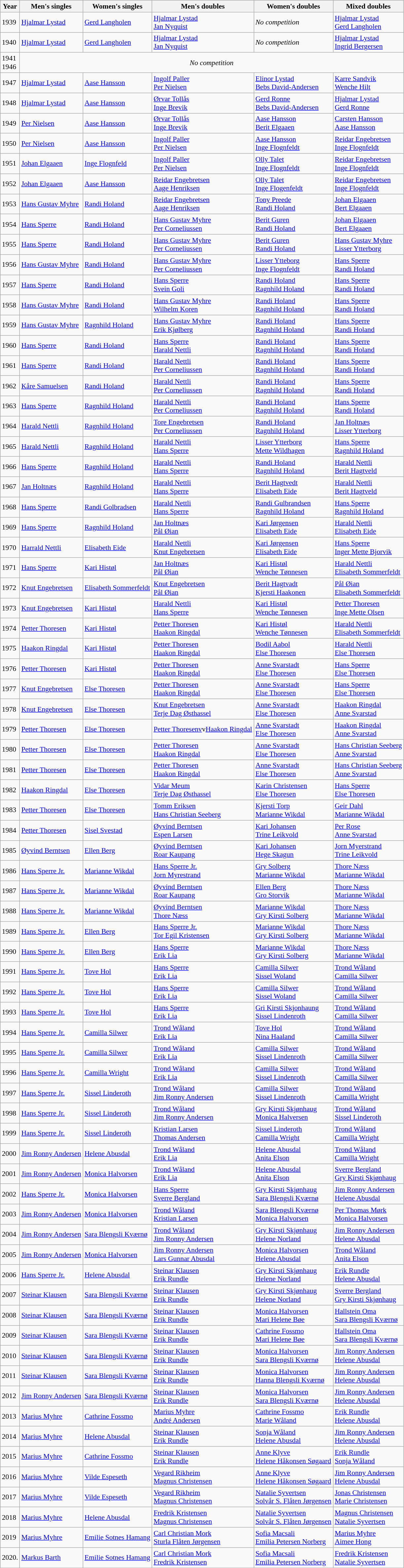<table class=wikitable style="font-size:90%;">
<tr>
<th>Year</th>
<th>Men's singles</th>
<th>Women's singles</th>
<th>Men's doubles</th>
<th>Women's doubles</th>
<th>Mixed doubles</th>
</tr>
<tr>
<td>1939</td>
<td><a href='#'>Hjalmar Lystad</a></td>
<td><a href='#'>Gerd Langholen</a></td>
<td><a href='#'>Hjalmar Lystad</a><br><a href='#'>Jan Nyquist</a></td>
<td><em>No competition</em></td>
<td><a href='#'>Hjalmar Lystad</a><br><a href='#'>Gerd Langholen</a></td>
</tr>
<tr>
<td>1940</td>
<td><a href='#'>Hjalmar Lystad</a></td>
<td><a href='#'>Gerd Langholen</a></td>
<td><a href='#'>Hjalmar Lystad</a><br><a href='#'>Jan Nyquist</a></td>
<td><em>No competition</em></td>
<td><a href='#'>Hjalmar Lystad</a><br><a href='#'>Ingrid Bergersen</a></td>
</tr>
<tr>
<td>1941<br> 1946</td>
<td colspan=5 align=center><em>No competition</em></td>
</tr>
<tr>
<td>1947</td>
<td><a href='#'>Hjalmar Lystad</a></td>
<td><a href='#'>Aase Hansson</a></td>
<td><a href='#'>Ingolf Paller</a><br><a href='#'>Per Nielsen</a></td>
<td><a href='#'>Elinor Lystad</a><br><a href='#'>Bebs David-Andersen</a></td>
<td><a href='#'>Karre Sandvik</a><br><a href='#'>Wenche Hilt</a></td>
</tr>
<tr>
<td>1948</td>
<td><a href='#'>Hjalmar Lystad</a></td>
<td><a href='#'>Aase Hansson</a></td>
<td><a href='#'>Ørvar Tollås</a><br><a href='#'>Inge Brevik</a></td>
<td><a href='#'>Gerd Ronne</a><br><a href='#'>Bebs David-Andersen</a></td>
<td><a href='#'>Hjalmar Lystad</a><br><a href='#'>Gerd Ronne</a></td>
</tr>
<tr>
<td>1949</td>
<td><a href='#'>Per Nielsen</a></td>
<td><a href='#'>Aase Hansson</a></td>
<td><a href='#'>Ørvar Tollås</a><br><a href='#'>Inge Brevik</a></td>
<td><a href='#'>Aase Hansson</a><br><a href='#'>Berit Elgaaen</a></td>
<td><a href='#'>Carsten Hansson</a><br><a href='#'>Aase Hansson</a></td>
</tr>
<tr>
<td>1950</td>
<td><a href='#'>Per Nielsen</a></td>
<td><a href='#'>Aase Hansson</a></td>
<td><a href='#'>Ingolf Paller</a><br><a href='#'>Per Nielsen</a></td>
<td><a href='#'>Aase Hansson</a><br><a href='#'>Inge Flognfeldt</a></td>
<td><a href='#'>Reidar Engebretsen</a><br><a href='#'>Inge Flognfeldt</a></td>
</tr>
<tr>
<td>1951</td>
<td><a href='#'>Johan Elgaaen</a></td>
<td><a href='#'>Inge Flognfeld</a></td>
<td><a href='#'>Ingolf Paller</a><br><a href='#'>Per Nielsen</a></td>
<td><a href='#'>Olly Talet</a><br><a href='#'>Inge Flognfeldt</a></td>
<td><a href='#'>Reidar Engebretsen</a><br><a href='#'>Inge Flognfeldt</a></td>
</tr>
<tr>
<td>1952</td>
<td><a href='#'>Johan Elgaaen</a></td>
<td><a href='#'>Aase Hansson</a></td>
<td><a href='#'>Reidar Engebretsen</a><br><a href='#'>Aage Henriksen</a></td>
<td><a href='#'>Olly Talet</a><br><a href='#'>Inge Flogenfeldt</a></td>
<td><a href='#'>Reidar Engebretsen</a><br><a href='#'>Inge Flognfeldt</a></td>
</tr>
<tr>
<td>1953</td>
<td><a href='#'>Hans Gustav Myhre</a></td>
<td><a href='#'>Randi Holand</a></td>
<td><a href='#'>Reidar Engebretsen</a><br><a href='#'>Aage Henriksen</a></td>
<td><a href='#'>Tony Preede</a><br><a href='#'>Randi Holand</a></td>
<td><a href='#'>Johan Elgaaen</a><br><a href='#'>Bert Elgaaen</a></td>
</tr>
<tr>
<td>1954</td>
<td><a href='#'>Hans Sperre</a></td>
<td><a href='#'>Randi Holand</a></td>
<td><a href='#'>Hans Gustav Myhre</a><br><a href='#'>Per Corneliussen</a></td>
<td><a href='#'>Berit Guren</a><br><a href='#'>Randi Holand</a></td>
<td><a href='#'>Johan Elgaaen</a><br><a href='#'>Bert Elgaaen</a></td>
</tr>
<tr>
<td>1955</td>
<td><a href='#'>Hans Sperre</a></td>
<td><a href='#'>Randi Holand</a></td>
<td><a href='#'>Hans Gustav Myhre</a><br><a href='#'>Per Corneliussen</a></td>
<td><a href='#'>Berit Guren</a><br><a href='#'>Randi Holand</a></td>
<td><a href='#'>Hans Gustav Myhre</a><br><a href='#'>Lisser Ytterborg</a></td>
</tr>
<tr>
<td>1956</td>
<td><a href='#'>Hans Gustav Myhre</a></td>
<td><a href='#'>Randi Holand</a></td>
<td><a href='#'>Hans Gustav Myhre</a><br><a href='#'>Per Corneliussen</a></td>
<td><a href='#'>Lisser Ytteborg</a><br><a href='#'>Inge Flognfeldt</a></td>
<td><a href='#'>Hans Sperre</a><br><a href='#'>Randi Holand</a></td>
</tr>
<tr>
<td>1957</td>
<td><a href='#'>Hans Sperre</a></td>
<td><a href='#'>Randi Holand</a></td>
<td><a href='#'>Hans Sperre</a><br><a href='#'>Svein Goli</a></td>
<td><a href='#'>Randi Holand</a><br><a href='#'>Ragnhild Holand</a></td>
<td><a href='#'>Hans Sperre</a><br><a href='#'>Randi Holand</a></td>
</tr>
<tr>
<td>1958</td>
<td><a href='#'>Hans Gustav Myhre</a></td>
<td><a href='#'>Randi Holand</a></td>
<td><a href='#'>Hans Gustav Myhre</a><br><a href='#'>Wilhelm Koren</a></td>
<td><a href='#'>Randi Holand</a><br><a href='#'>Ragnhild Holand</a></td>
<td><a href='#'>Hans Sperre</a><br><a href='#'>Randi Holand</a></td>
</tr>
<tr>
<td>1959</td>
<td><a href='#'>Hans Gustav Myhre</a></td>
<td><a href='#'>Ragnhild Holand</a></td>
<td><a href='#'>Hans Gustav Myhre</a><br><a href='#'>Erik Kjølberg</a></td>
<td><a href='#'>Randi Holand</a><br><a href='#'>Ragnhild Holand</a></td>
<td><a href='#'>Hans Sperre</a><br><a href='#'>Randi Holand</a></td>
</tr>
<tr>
<td>1960</td>
<td><a href='#'>Hans Sperre</a></td>
<td><a href='#'>Randi Holand</a></td>
<td><a href='#'>Hans Sperre</a><br><a href='#'>Harald Nettli</a></td>
<td><a href='#'>Randi Holand</a><br><a href='#'>Ragnhild Holand</a></td>
<td><a href='#'>Hans Sperre</a><br><a href='#'>Randi Holand</a></td>
</tr>
<tr>
<td>1961</td>
<td><a href='#'>Hans Sperre</a></td>
<td><a href='#'>Randi Holand</a></td>
<td><a href='#'>Harald Nettli</a><br><a href='#'>Per Corneliussen</a></td>
<td><a href='#'>Randi Holand</a><br><a href='#'>Ragnhild Holand</a></td>
<td><a href='#'>Hans Sperre</a><br><a href='#'>Randi Holand</a></td>
</tr>
<tr>
<td>1962</td>
<td><a href='#'>Kåre Samuelsen</a></td>
<td><a href='#'>Randi Holand</a></td>
<td><a href='#'>Harald Nettli</a><br><a href='#'>Per Corneliussen</a></td>
<td><a href='#'>Randi Holand</a><br><a href='#'>Ragnhild Holand</a></td>
<td><a href='#'>Hans Sperre</a><br><a href='#'>Randi Holand</a></td>
</tr>
<tr>
<td>1963</td>
<td><a href='#'>Hans Sperre</a></td>
<td><a href='#'>Ragnhild Holand</a></td>
<td><a href='#'>Harald Nettli</a><br><a href='#'>Per Corneliussen</a></td>
<td><a href='#'>Randi Holand</a><br><a href='#'>Ragnhild Holand</a></td>
<td><a href='#'>Hans Sperre</a><br><a href='#'>Randi Holand</a></td>
</tr>
<tr>
<td>1964</td>
<td><a href='#'>Harald Nettli</a></td>
<td><a href='#'>Ragnhild Holand</a></td>
<td><a href='#'>Tore Engebretsen</a><br><a href='#'>Per Corneliussen</a></td>
<td><a href='#'>Randi Holand</a><br><a href='#'>Ragnhild Holand</a></td>
<td><a href='#'>Jan Holtnæs</a><br><a href='#'>Lisser Ytterborg</a></td>
</tr>
<tr>
<td>1965</td>
<td><a href='#'>Harald Nettli</a></td>
<td><a href='#'>Ragnhild Holand</a></td>
<td><a href='#'>Harald Nettli</a><br><a href='#'>Hans Sperre</a></td>
<td><a href='#'>Lisser Ytterborg</a><br><a href='#'>Mette Wildhagen</a></td>
<td><a href='#'>Hans Sperre</a><br><a href='#'>Ragnhild Holand</a></td>
</tr>
<tr>
<td>1966</td>
<td><a href='#'>Hans Sperre</a></td>
<td><a href='#'>Ragnhild Holand</a></td>
<td><a href='#'>Harald Nettli</a><br><a href='#'>Hans Sperre</a></td>
<td><a href='#'>Randi Holand</a><br><a href='#'>Ragnhild Holand</a></td>
<td><a href='#'>Harald Nettli</a><br><a href='#'>Berit Hagtveld</a></td>
</tr>
<tr>
<td>1967</td>
<td><a href='#'>Jan Holtnæs</a></td>
<td><a href='#'>Ragnhild Holand</a></td>
<td><a href='#'>Harald Nettli</a><br><a href='#'>Hans Sperre</a></td>
<td><a href='#'>Berit Hagtvedt</a><br><a href='#'>Elisabeth Eide</a></td>
<td><a href='#'>Harald Nettli</a><br><a href='#'>Berit Hagtveld</a></td>
</tr>
<tr>
<td>1968</td>
<td><a href='#'>Hans Sperre</a></td>
<td><a href='#'>Randi Golbradsen</a></td>
<td><a href='#'>Harald Nettli</a><br><a href='#'>Hans Sperre</a></td>
<td><a href='#'>Randi Gulbrandsen</a><br><a href='#'>Ragnhild Holand</a></td>
<td><a href='#'>Hans Sperre</a><br><a href='#'>Ragnhild Holand</a></td>
</tr>
<tr>
<td>1969</td>
<td><a href='#'>Hans Sperre</a></td>
<td><a href='#'>Ragnhild Holand</a></td>
<td><a href='#'>Jan Holtnæs</a><br><a href='#'>Pål Øian</a></td>
<td><a href='#'>Kari Jørgensen</a><br><a href='#'>Elisabeth Eide</a></td>
<td><a href='#'>Harald Nettli</a><br><a href='#'>Elisabeth Eide</a></td>
</tr>
<tr>
<td>1970</td>
<td><a href='#'>Harrald Nettli</a></td>
<td><a href='#'>Elisabeth Eide</a></td>
<td><a href='#'>Harald Nettli</a><br><a href='#'>Knut Engebretsen</a></td>
<td><a href='#'>Kari Jørgensen</a><br><a href='#'>Elisabeth Eide</a></td>
<td><a href='#'>Hans Sperre</a><br><a href='#'>Inger Mette Bjorvik</a></td>
</tr>
<tr>
<td>1971</td>
<td><a href='#'>Hans Sperre</a></td>
<td><a href='#'>Kari Histøl</a></td>
<td><a href='#'>Jan Holtnæs</a><br><a href='#'>Pål Øian</a></td>
<td><a href='#'>Kari Histøl</a><br><a href='#'>Wenche Tønnesen</a></td>
<td><a href='#'>Harald Nettli</a><br><a href='#'>Elisabeth Sommerfeldt</a></td>
</tr>
<tr>
<td>1972</td>
<td><a href='#'>Knut Engebretsen</a></td>
<td><a href='#'>Elisabeth Sommerfeldt</a></td>
<td><a href='#'>Knut Engebretsen</a><br><a href='#'>Pål Øian</a></td>
<td><a href='#'>Berit Hagtvadt</a><br><a href='#'>Kjersti Haakonen</a></td>
<td><a href='#'>Pål Øian</a><br><a href='#'>Elisabeth Sommerfeldt</a></td>
</tr>
<tr>
<td>1973</td>
<td><a href='#'>Knut Engebretsen</a></td>
<td><a href='#'>Kari Histøl</a></td>
<td><a href='#'>Harald Nettli</a><br><a href='#'>Hans Sperre</a></td>
<td><a href='#'>Kari Histøl</a><br><a href='#'>Wenche Tønnesen</a></td>
<td><a href='#'>Petter Thoresen</a><br><a href='#'>Inge Mette Olsen</a></td>
</tr>
<tr>
<td>1974</td>
<td><a href='#'>Petter Thoresen</a></td>
<td><a href='#'>Kari Histøl</a></td>
<td><a href='#'>Petter Thoresen</a><br><a href='#'>Haakon Ringdal</a></td>
<td><a href='#'>Kari Histøl</a><br><a href='#'>Wenche Tønnesen</a></td>
<td><a href='#'>Harald Nettli</a><br><a href='#'>Elisabeth Sommerfeldt</a></td>
</tr>
<tr>
<td>1975</td>
<td><a href='#'>Haakon Ringdal</a></td>
<td><a href='#'>Kari Histøl</a></td>
<td><a href='#'>Petter Thoresen</a><br><a href='#'>Haakon Ringdal</a></td>
<td><a href='#'>Bodil Aabol</a><br><a href='#'>Else Thoresen</a></td>
<td><a href='#'>Harald Nettli</a><br><a href='#'>Else Thoresen</a></td>
</tr>
<tr>
<td>1976</td>
<td><a href='#'>Petter Thoresen</a></td>
<td><a href='#'>Kari Histøl</a></td>
<td><a href='#'>Petter Thoresen</a><br><a href='#'>Haakon Ringdal</a></td>
<td><a href='#'>Anne Svarstadt</a><br><a href='#'>Else Thoresen</a></td>
<td><a href='#'>Hans Sperre</a><br><a href='#'>Else Thoresen</a></td>
</tr>
<tr>
<td>1977</td>
<td><a href='#'>Knut Engebretsen</a></td>
<td><a href='#'>Else Thoresen</a></td>
<td><a href='#'>Petter Thoresen</a><br><a href='#'>Haakon Ringdal</a></td>
<td><a href='#'>Anne Svarstadt</a><br><a href='#'>Else Thoresen</a></td>
<td><a href='#'>Hans Sperre</a><br><a href='#'>Else Thoresen</a></td>
</tr>
<tr>
<td>1978</td>
<td><a href='#'>Knut Engebretsen</a></td>
<td><a href='#'>Else Thoresen</a></td>
<td><a href='#'>Knut Engebretsen</a><br><a href='#'>Terje Dag Østhassel</a></td>
<td><a href='#'>Anne Svarstadt</a><br><a href='#'>Else Thoresen</a></td>
<td><a href='#'>Haakon Ringdal</a><br><a href='#'>Anne Svarstad</a></td>
</tr>
<tr>
<td>1979</td>
<td><a href='#'>Petter Thoresen</a></td>
<td><a href='#'>Else Thoresen</a></td>
<td><a href='#'>Petter Thoresenv</a>v<a href='#'>Haakon Ringdal</a></td>
<td><a href='#'>Anne Svarstadt</a><br><a href='#'>Else Thoresen</a></td>
<td><a href='#'>Haakon Ringdal</a><br><a href='#'>Anne Svarstad</a></td>
</tr>
<tr>
<td>1980</td>
<td><a href='#'>Petter Thoresen</a></td>
<td><a href='#'>Else Thoresen</a></td>
<td><a href='#'>Petter Thoresen</a><br><a href='#'>Haakon Ringdal</a></td>
<td><a href='#'>Anne Svarstadt</a><br><a href='#'>Else Thoresen</a></td>
<td><a href='#'>Hans Christian Seeberg</a><br><a href='#'>Anne Svarstad</a></td>
</tr>
<tr>
<td>1981</td>
<td><a href='#'>Petter Thoresen</a></td>
<td><a href='#'>Else Thoresen</a></td>
<td><a href='#'>Petter Thoresen</a><br><a href='#'>Haakon Ringdal</a></td>
<td><a href='#'>Anne Svarstadt</a><br><a href='#'>Else Thoresen</a></td>
<td><a href='#'>Hans Christian Seeberg</a><br><a href='#'>Anne Svarstad</a></td>
</tr>
<tr>
<td>1982</td>
<td><a href='#'>Haakon Ringdal</a></td>
<td><a href='#'>Else Thoresen</a></td>
<td><a href='#'>Vidar Meum</a><br><a href='#'>Terje Dag Østhassel</a></td>
<td><a href='#'>Karin Christensen</a><br><a href='#'>Else Thoresen</a></td>
<td><a href='#'>Hans Sperre</a><br><a href='#'>Else Thoresen</a></td>
</tr>
<tr>
<td>1983</td>
<td><a href='#'>Petter Thoresen</a></td>
<td><a href='#'>Else Thoresen</a></td>
<td><a href='#'>Tomm Eriksen</a><br><a href='#'>Hans Christian Seeberg</a></td>
<td><a href='#'>Kjersti Torp</a><br><a href='#'>Marianne Wikdal</a></td>
<td><a href='#'>Geir Dahl</a><br><a href='#'>Marianne Wikdal</a></td>
</tr>
<tr>
<td>1984</td>
<td><a href='#'>Petter Thoresen</a></td>
<td><a href='#'>Sisel Svestad</a></td>
<td><a href='#'>Øyvind Berntsen</a><br><a href='#'>Espen Larsen</a></td>
<td><a href='#'>Kari Johansen</a><br><a href='#'>Trine Leikvold</a></td>
<td><a href='#'>Per Rose</a><br><a href='#'>Anne Svarstad</a></td>
</tr>
<tr>
<td>1985</td>
<td><a href='#'>Øyvind Berntsen</a></td>
<td><a href='#'>Ellen Berg</a></td>
<td><a href='#'>Øyvind Berntsen</a><br><a href='#'>Roar Kaupang</a></td>
<td><a href='#'>Kari Johansen</a><br><a href='#'>Hege Skagun</a></td>
<td><a href='#'>Jorn Myerstrand</a><br><a href='#'>Trine Leikvold</a></td>
</tr>
<tr>
<td>1986</td>
<td><a href='#'>Hans Sperre Jr.</a></td>
<td><a href='#'>Marianne Wikdal</a></td>
<td><a href='#'>Hans Sperre Jr.</a><br><a href='#'>Jorn Myrestrand</a></td>
<td><a href='#'>Gry Solberg</a><br><a href='#'>Marianne Wikdal</a></td>
<td><a href='#'>Thore Næss</a><br><a href='#'>Marianne Wikdal</a></td>
</tr>
<tr>
<td>1987</td>
<td><a href='#'>Hans Sperre Jr.</a></td>
<td><a href='#'>Marianne Wikdal</a></td>
<td><a href='#'>Øyvind Berntsen</a><br><a href='#'>Roar Kaupang</a></td>
<td><a href='#'>Ellen Berg</a><br><a href='#'>Gro Storvik</a></td>
<td><a href='#'>Thore Næss</a><br><a href='#'>Marianne Wikdal</a></td>
</tr>
<tr>
<td>1988</td>
<td><a href='#'>Hans Sperre Jr.</a></td>
<td><a href='#'>Marianne Wikdal</a></td>
<td><a href='#'>Øyvind Berntsen</a><br><a href='#'>Thore Næss</a></td>
<td><a href='#'>Marianne Wikdal</a><br><a href='#'>Gry Kirsti Solberg</a></td>
<td><a href='#'>Thore Næss</a><br><a href='#'>Marianne Wikdal</a></td>
</tr>
<tr>
<td>1989</td>
<td><a href='#'>Hans Sperre Jr.</a></td>
<td><a href='#'>Ellen Berg</a></td>
<td><a href='#'>Hans Sperre Jr.</a><br><a href='#'>Tor Egil Kristensen</a></td>
<td><a href='#'>Marianne Wikdal</a><br><a href='#'>Gry Kirsti Solberg</a></td>
<td><a href='#'>Thore Næss</a><br><a href='#'>Marianne Wikdal</a></td>
</tr>
<tr>
<td>1990</td>
<td><a href='#'>Hans Sperre Jr.</a></td>
<td><a href='#'>Ellen Berg</a></td>
<td><a href='#'>Hans Sperre</a><br><a href='#'>Erik Lia</a></td>
<td><a href='#'>Marianne Wikdal</a><br><a href='#'>Gry Kirsti Solberg</a></td>
<td><a href='#'>Thore Næss</a><br><a href='#'>Marianne Wikdal</a></td>
</tr>
<tr>
<td>1991</td>
<td><a href='#'>Hans Sperre Jr.</a></td>
<td><a href='#'>Tove Hol</a></td>
<td><a href='#'>Hans Sperre</a><br><a href='#'>Erik Lia</a></td>
<td><a href='#'>Camilla Silwer</a><br><a href='#'>Sissel Woland</a></td>
<td><a href='#'>Trond Wåland</a><br><a href='#'>Camilla Silwer</a></td>
</tr>
<tr>
<td>1992</td>
<td><a href='#'>Hans Sperre Jr.</a></td>
<td><a href='#'>Tove Hol</a></td>
<td><a href='#'>Hans Sperre</a><br><a href='#'>Erik Lia</a></td>
<td><a href='#'>Camilla Silwer</a><br><a href='#'>Sissel Woland</a></td>
<td><a href='#'>Trond Wåland</a><br><a href='#'>Camilla Silwer</a></td>
</tr>
<tr>
<td>1993</td>
<td><a href='#'>Hans Sperre Jr.</a></td>
<td><a href='#'>Tove Hol</a></td>
<td><a href='#'>Hans Sperre</a><br><a href='#'>Erik Lia</a></td>
<td><a href='#'>Gri Kirsti Skjonhaung</a><br><a href='#'>Sissel Lindenroth</a></td>
<td><a href='#'>Trond Wåland</a><br><a href='#'>Camilla Silwer</a></td>
</tr>
<tr>
<td>1994</td>
<td><a href='#'>Hans Sperre Jr.</a></td>
<td><a href='#'>Camilla Silwer</a></td>
<td><a href='#'>Trond Wåland</a><br><a href='#'>Erik Lia</a></td>
<td><a href='#'>Tove Hol</a><br><a href='#'>Nina Haaland</a></td>
<td><a href='#'>Trond Wåland</a><br><a href='#'>Camilla Silwer</a></td>
</tr>
<tr>
<td>1995</td>
<td><a href='#'>Hans Sperre Jr.</a></td>
<td><a href='#'>Camilla Silwer</a></td>
<td><a href='#'>Trond Wåland</a><br><a href='#'>Erik Lia</a></td>
<td><a href='#'>Camilla Silwer</a><br><a href='#'>Sissel Lindenroth</a></td>
<td><a href='#'>Trond Wåland</a><br><a href='#'>Camilla Silwer</a></td>
</tr>
<tr>
<td>1996</td>
<td><a href='#'>Hans Sperre Jr.</a></td>
<td><a href='#'>Camilla Wright</a></td>
<td><a href='#'>Trond Wåland</a><br><a href='#'>Erik Lia</a></td>
<td><a href='#'>Camilla Silwer</a><br><a href='#'>Sissel Lindenroth</a></td>
<td><a href='#'>Trond Wåland</a><br><a href='#'>Camilla Silwer</a></td>
</tr>
<tr>
<td>1997</td>
<td><a href='#'>Hans Sperre Jr.</a></td>
<td><a href='#'>Sissel Linderoth</a></td>
<td><a href='#'>Trond Wåland</a><br><a href='#'>Jim Ronny Andersen</a></td>
<td><a href='#'>Camilla Silwer</a><br><a href='#'>Sissel Lindenroth</a></td>
<td><a href='#'>Trond Wåland</a><br><a href='#'>Camilla Wright</a></td>
</tr>
<tr>
<td>1998</td>
<td><a href='#'>Hans Sperre Jr.</a></td>
<td><a href='#'>Sissel Linderoth</a></td>
<td><a href='#'>Trond Wåland</a><br><a href='#'>Jim Ronny Andersen</a></td>
<td><a href='#'>Gry Kirsti Skjønhaug</a><br><a href='#'>Monica Halversen</a></td>
<td><a href='#'>Trond Wåland</a><br><a href='#'>Sissel Linderoth</a></td>
</tr>
<tr>
<td>1999</td>
<td><a href='#'>Hans Sperre Jr.</a></td>
<td><a href='#'>Sissel Linderoth</a></td>
<td><a href='#'>Kristian Larsen</a><br><a href='#'>Thomas Andersen</a></td>
<td><a href='#'>Sissel Linderoth</a><br><a href='#'>Camilla Wright</a></td>
<td><a href='#'>Trond Wåland</a><br><a href='#'>Camilla Wright</a></td>
</tr>
<tr>
<td>2000</td>
<td><a href='#'>Jim Ronny Andersen</a></td>
<td><a href='#'>Helene Abusdal</a></td>
<td><a href='#'>Trond Wåland</a><br><a href='#'>Erik Lia</a></td>
<td><a href='#'>Helene Abusdal</a><br><a href='#'>Anita Elson</a></td>
<td><a href='#'>Trond Wåland</a><br><a href='#'>Camilla Wright</a></td>
</tr>
<tr>
<td>2001</td>
<td><a href='#'>Jim Ronny Andersen</a></td>
<td><a href='#'>Monica Halvorsen</a></td>
<td><a href='#'>Trond Wåland</a><br><a href='#'>Erik Lia</a></td>
<td><a href='#'>Helene Abusdal</a><br><a href='#'>Anita Elson</a></td>
<td><a href='#'>Sverre Bergland</a><br><a href='#'>Gry Kirsti Skjønhaug</a></td>
</tr>
<tr>
<td>2002</td>
<td><a href='#'>Hans Sperre Jr.</a></td>
<td><a href='#'>Monica Halvorsen</a></td>
<td><a href='#'>Hans Sperre</a><br><a href='#'>Sverre Bergland</a></td>
<td><a href='#'>Gry Kirsti Skjønhaug</a><br><a href='#'>Sara Blengsli Kværnø</a></td>
<td><a href='#'>Jim Ronny Andersen</a><br><a href='#'>Helene Abusdal</a></td>
</tr>
<tr>
<td>2003</td>
<td><a href='#'>Jim Ronny Andersen</a></td>
<td><a href='#'>Monica Halvorsen</a></td>
<td><a href='#'>Trond Wåland</a><br><a href='#'>Kristian Larsen</a></td>
<td><a href='#'>Sara Blengsli Kværnø</a><br><a href='#'>Monica Halvorsen</a></td>
<td><a href='#'>Per Thomas Mørk</a><br><a href='#'>Monica Halvorsen</a></td>
</tr>
<tr>
<td>2004</td>
<td><a href='#'>Jim Ronny Andersen</a></td>
<td><a href='#'>Sara Blengsli Kværnø</a></td>
<td><a href='#'>Trond Wåland</a><br><a href='#'>Jim Ronny Andersen</a></td>
<td><a href='#'>Gry Kirsti Skjønhaug</a><br><a href='#'>Helene Norland</a></td>
<td><a href='#'>Jim Ronny Andersen</a><br><a href='#'>Helene Abusdal</a></td>
</tr>
<tr>
<td>2005</td>
<td><a href='#'>Jim Ronny Andersen</a></td>
<td><a href='#'>Monica Halvorsen</a></td>
<td><a href='#'>Jim Ronny Andersen</a><br><a href='#'>Lars Gunnar Abusdal</a></td>
<td><a href='#'>Monica Halvorsen</a><br><a href='#'>Helene Abusdal</a></td>
<td><a href='#'>Trond Wåland</a><br><a href='#'>Anita Elson</a></td>
</tr>
<tr>
<td>2006</td>
<td><a href='#'>Hans Sperre Jr.</a></td>
<td><a href='#'>Helene Abusdal</a></td>
<td><a href='#'>Steinar Klausen</a><br><a href='#'>Erik Rundle</a></td>
<td><a href='#'>Gry Kirsti Skjønhaug</a><br><a href='#'>Helene Norland</a></td>
<td><a href='#'>Erik Rundle</a><br><a href='#'>Helene Abusdal</a></td>
</tr>
<tr>
<td>2007</td>
<td><a href='#'>Steinar Klausen</a></td>
<td><a href='#'>Sara Blengsli Kværnø</a></td>
<td><a href='#'>Steinar Klausen</a><br><a href='#'>Erik Rundle</a></td>
<td><a href='#'>Gry Kirsti Skjønhaug</a><br><a href='#'>Helene Norland</a></td>
<td><a href='#'>Sverre Bergland</a><br><a href='#'>Gry Kirsti Skjønhaug</a></td>
</tr>
<tr>
<td>2008</td>
<td><a href='#'>Steinar Klausen</a></td>
<td><a href='#'>Sara Blengsli Kværnø</a></td>
<td><a href='#'>Steinar Klausen</a><br><a href='#'>Erik Rundle</a></td>
<td><a href='#'>Monica Halvorsen</a><br><a href='#'>Mari Helene Bøe</a></td>
<td><a href='#'>Hallstein Oma</a><br><a href='#'>Sara Blengsli Kværnø</a></td>
</tr>
<tr>
<td>2009</td>
<td><a href='#'>Steinar Klausen</a></td>
<td><a href='#'>Sara Blengsli Kværnø</a></td>
<td><a href='#'>Steinar Klausen</a><br><a href='#'>Erik Rundle</a></td>
<td><a href='#'>Cathrine Fossmo</a><br><a href='#'>Mari Helene Bøe</a></td>
<td><a href='#'>Hallstein Oma</a><br><a href='#'>Sara Blengsli Kværnø</a></td>
</tr>
<tr>
<td>2010</td>
<td><a href='#'>Steinar Klausen</a></td>
<td><a href='#'>Sara Blengsli Kværnø</a></td>
<td><a href='#'>Steinar Klausen</a><br><a href='#'>Erik Rundle</a></td>
<td><a href='#'>Monica Halvorsen</a><br><a href='#'>Sara Blengsli Kværnø</a></td>
<td><a href='#'>Jim Ronny Andersen</a><br><a href='#'>Helene Abusdal</a></td>
</tr>
<tr>
<td>2011</td>
<td><a href='#'>Steinar Klausen</a></td>
<td><a href='#'>Sara Blengsli Kværnø</a></td>
<td><a href='#'>Steinar Klausen</a><br><a href='#'>Erik Rundle</a></td>
<td><a href='#'>Monica Halvorsen</a><br><a href='#'>Hanna Blengsli Kværnø</a></td>
<td><a href='#'>Jim Ronny Andersen</a><br><a href='#'>Helene Abusdal</a></td>
</tr>
<tr>
<td>2012</td>
<td><a href='#'>Jim Ronny Andersen</a></td>
<td><a href='#'>Sara Blengsli Kværnø</a></td>
<td><a href='#'>Steinar Klausen</a><br><a href='#'>Erik Rundle</a></td>
<td><a href='#'>Monica Halvorsen</a><br><a href='#'>Sara Blengsli Kværnø</a></td>
<td><a href='#'>Jim Ronny Andersen</a><br><a href='#'>Helene Abusdal</a></td>
</tr>
<tr>
<td>2013</td>
<td><a href='#'>Marius Myhre</a></td>
<td><a href='#'>Cathrine Fossmo</a></td>
<td><a href='#'>Marius Myhre</a><br><a href='#'>André Andersen</a></td>
<td><a href='#'>Cathrine Fossmo</a><br><a href='#'>Marie Wåland</a></td>
<td><a href='#'>Erik Rundle</a><br><a href='#'>Helene Abusdal</a></td>
</tr>
<tr>
<td>2014</td>
<td><a href='#'>Marius Myhre</a></td>
<td><a href='#'>Helene Abusdal</a></td>
<td><a href='#'>Steinar Klausen</a><br><a href='#'>Erik Rundle</a></td>
<td><a href='#'>Sonja Wåland</a><br><a href='#'>Helene Abusdal</a></td>
<td><a href='#'>Jim Ronny Andersen</a><br><a href='#'>Helene Abusdal</a></td>
</tr>
<tr>
<td>2015</td>
<td><a href='#'>Marius Myhre</a></td>
<td><a href='#'>Cathrine Fossmo</a></td>
<td><a href='#'>Steinar Klausen</a><br><a href='#'>Erik Rundle</a></td>
<td><a href='#'>Anne Klyve</a><br><a href='#'>Helene Håkonsen Søgaard</a></td>
<td><a href='#'>Erik Rundle</a><br><a href='#'>Sonja Wåland</a></td>
</tr>
<tr>
<td>2016</td>
<td><a href='#'>Marius Myhre</a></td>
<td><a href='#'>Vilde Espeseth</a></td>
<td><a href='#'>Vegard Rikheim</a><br><a href='#'>Magnus Christensen</a></td>
<td><a href='#'>Anne Klyve</a><br><a href='#'>Helene Håkonsen Søgaard</a></td>
<td><a href='#'>Jim Ronny Andersen</a><br><a href='#'>Helene Abusdal</a></td>
</tr>
<tr>
<td>2017</td>
<td><a href='#'>Marius Myhre</a></td>
<td><a href='#'>Vilde Espeseth</a></td>
<td><a href='#'>Vegard Rikheim</a><br><a href='#'>Magnus Christensen</a></td>
<td><a href='#'>Natalie Syvertsen</a><br><a href='#'>Solvår S. Flåten Jørgensen</a></td>
<td><a href='#'>Jonas Christensen</a><br><a href='#'>Marie Christensen</a></td>
</tr>
<tr>
<td>2018</td>
<td><a href='#'>Marius Myhre</a></td>
<td><a href='#'>Helene Abusdal</a></td>
<td><a href='#'>Fredrik Kristensen</a><br><a href='#'>Magnus Christensen</a></td>
<td><a href='#'>Natalie Syvertsen</a><br><a href='#'>Solvår S. Flåten Jørgensen</a></td>
<td><a href='#'>Magnus Christensen</a><br><a href='#'>Natalie Syvertsen</a></td>
</tr>
<tr>
<td>2019</td>
<td><a href='#'>Marius Myhre</a></td>
<td><a href='#'>Emilie Sotnes Hamang</a></td>
<td><a href='#'>Carl Christian Mork</a><br><a href='#'>Sturla Flåten Jørgensen</a></td>
<td><a href='#'>Sofia Macsali</a><br><a href='#'>Emilia Petersen Norberg</a></td>
<td><a href='#'>Marius Myhre</a><br><a href='#'>Aimee Hong</a></td>
</tr>
<tr>
<td>2020.</td>
<td><a href='#'>Markus Barth</a></td>
<td><a href='#'>Emilie Sotnes Hamang</a></td>
<td><a href='#'>Carl Christian Mork</a><br><a href='#'>Fredrik Kristensen</a></td>
<td><a href='#'>Sofia Macsali</a><br><a href='#'>Emilia Petersen Norberg</a></td>
<td><a href='#'>Fredrik Kristensen</a><br><a href='#'>Natalie Syvertsen</a></td>
</tr>
</table>
